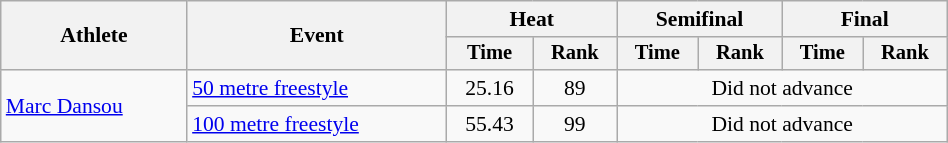<table class="wikitable" style="text-align:center; font-size:90%; width:50%;">
<tr>
<th rowspan="2">Athlete</th>
<th rowspan="2">Event</th>
<th colspan="2">Heat</th>
<th colspan="2">Semifinal</th>
<th colspan="2">Final</th>
</tr>
<tr style="font-size:95%">
<th>Time</th>
<th>Rank</th>
<th>Time</th>
<th>Rank</th>
<th>Time</th>
<th>Rank</th>
</tr>
<tr>
<td align=left rowspan=2><a href='#'>Marc Dansou</a></td>
<td align=left><a href='#'>50 metre freestyle</a></td>
<td>25.16</td>
<td>89</td>
<td colspan=4>Did not advance</td>
</tr>
<tr>
<td align=left><a href='#'>100 metre freestyle</a></td>
<td>55.43</td>
<td>99</td>
<td colspan=4>Did not advance</td>
</tr>
</table>
